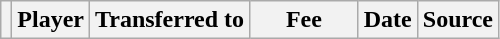<table class="wikitable plainrowheaders sortable">
<tr>
<th></th>
<th scope="col">Player</th>
<th>Transferred to</th>
<th style="width: 65px;">Fee</th>
<th scope="col">Date</th>
<th scope="col">Source</th>
</tr>
</table>
